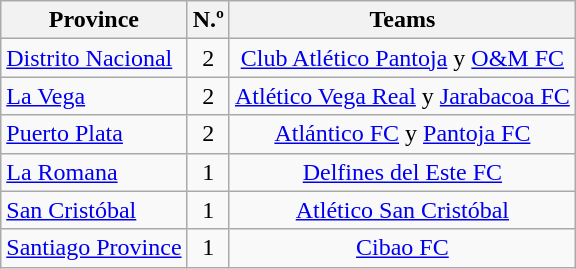<table class="wikitable">
<tr>
<th>Province</th>
<th>N.º</th>
<th>Teams</th>
</tr>
<tr>
<td><a href='#'>Distrito Nacional</a></td>
<td style="text-align:center">2</td>
<td style="text-align:center"><a href='#'>Club Atlético Pantoja</a> y <a href='#'>O&M FC</a></td>
</tr>
<tr>
<td><a href='#'>La Vega</a></td>
<td style="text-align:center">2</td>
<td style="text-align:center"><a href='#'>Atlético Vega Real</a> y <a href='#'>Jarabacoa FC</a></td>
</tr>
<tr>
<td><a href='#'>Puerto Plata</a></td>
<td style="text-align:center">2</td>
<td style="text-align:center"><a href='#'>Atlántico FC</a> y <a href='#'>Pantoja FC</a></td>
</tr>
<tr>
<td><a href='#'>La Romana</a></td>
<td style="text-align:center">1</td>
<td style="text-align:center"><a href='#'>Delfines del Este FC</a></td>
</tr>
<tr>
<td><a href='#'>San Cristóbal</a></td>
<td style="text-align:center">1</td>
<td style="text-align:center"><a href='#'>Atlético San Cristóbal</a></td>
</tr>
<tr>
<td><a href='#'>Santiago Province</a></td>
<td style="text-align:center">1</td>
<td style="text-align:center"><a href='#'>Cibao FC</a></td>
</tr>
</table>
